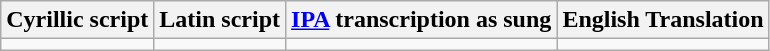<table class="wikitable">
<tr>
<th>Cyrillic script</th>
<th>Latin script</th>
<th><a href='#'>IPA</a> transcription as sung</th>
<th>English Translation</th>
</tr>
<tr style="vertical-align:top; white-space:nowrap; text-align:center;">
<td></td>
<td></td>
<td></td>
<td></td>
</tr>
</table>
